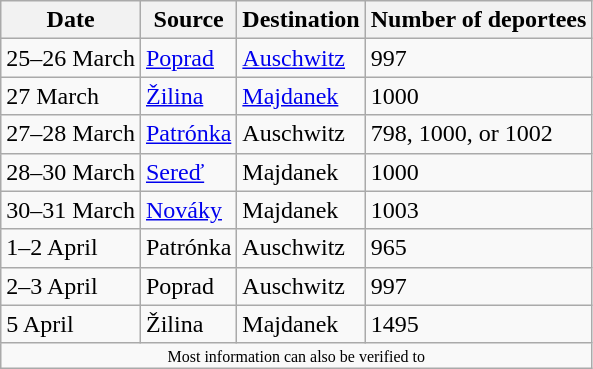<table class="wikitable sortable" width="auto" style="text-align: left">
<tr>
<th scope="col">Date</th>
<th scope="col">Source</th>
<th scope="col">Destination</th>
<th scope="col">Number of deportees</th>
</tr>
<tr>
<td>25–26 March</td>
<td><a href='#'>Poprad</a></td>
<td><a href='#'>Auschwitz</a></td>
<td>997</td>
</tr>
<tr>
<td>27 March</td>
<td><a href='#'>Žilina</a></td>
<td><a href='#'>Majdanek</a></td>
<td>1000</td>
</tr>
<tr>
<td>27–28 March</td>
<td><a href='#'>Patrónka</a></td>
<td>Auschwitz</td>
<td>798, 1000, or 1002</td>
</tr>
<tr>
<td>28–30 March</td>
<td><a href='#'>Sereď</a></td>
<td>Majdanek</td>
<td>1000</td>
</tr>
<tr>
<td>30–31 March</td>
<td><a href='#'>Nováky</a></td>
<td>Majdanek</td>
<td>1003</td>
</tr>
<tr>
<td>1–2 April</td>
<td>Patrónka</td>
<td>Auschwitz</td>
<td>965</td>
</tr>
<tr>
<td>2–3 April</td>
<td>Poprad</td>
<td>Auschwitz</td>
<td>997</td>
</tr>
<tr>
<td>5 April</td>
<td>Žilina</td>
<td>Majdanek</td>
<td>1495</td>
</tr>
<tr>
<td colspan="7" style="text-align: center; font-size: 8pt">Most information can also be verified to </td>
</tr>
</table>
